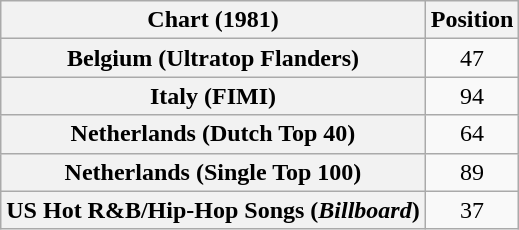<table class="wikitable sortable plainrowheaders">
<tr>
<th>Chart (1981)</th>
<th>Position</th>
</tr>
<tr>
<th scope="row">Belgium (Ultratop Flanders)</th>
<td style="text-align:center;">47</td>
</tr>
<tr>
<th scope="row">Italy (FIMI)</th>
<td style="text-align:center;">94</td>
</tr>
<tr>
<th scope="row">Netherlands (Dutch Top 40)</th>
<td style="text-align:center;">64</td>
</tr>
<tr>
<th scope="row">Netherlands (Single Top 100)</th>
<td style="text-align:center;">89</td>
</tr>
<tr>
<th scope="row">US Hot R&B/Hip-Hop Songs (<em>Billboard</em>)</th>
<td style="text-align:center;">37</td>
</tr>
</table>
